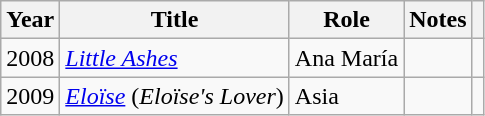<table class="wikitable sortable">
<tr>
<th>Year</th>
<th>Title</th>
<th>Role</th>
<th class="unsortable">Notes</th>
<th></th>
</tr>
<tr>
<td>2008</td>
<td><em><a href='#'>Little Ashes</a></em></td>
<td>Ana María</td>
<td></td>
<td align = "center"></td>
</tr>
<tr>
<td>2009</td>
<td><em><a href='#'>Eloïse</a></em> (<em>Eloïse's Lover</em>)</td>
<td>Asia</td>
<td></td>
<td align = "center"></td>
</tr>
</table>
